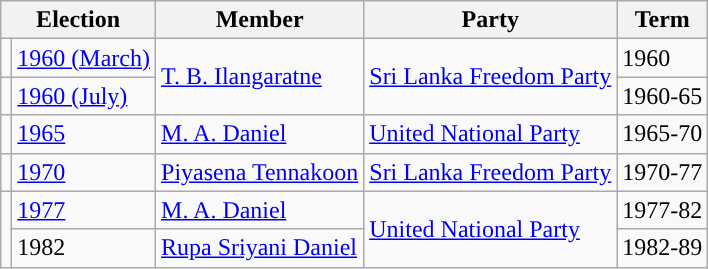<table class="wikitable">
<tr>
<th colspan="2">Election</th>
<th>Member</th>
<th>Party</th>
<th>Term</th>
</tr>
<tr>
<td style="background-color: "></td>
<td><a href='#'>1960 (March)</a></td>
<td rowspan=2><a href='#'>T. B. Ilangaratne</a></td>
<td rowspan=2><a href='#'>Sri Lanka Freedom Party</a></td>
<td>1960</td>
</tr>
<tr>
<td style="background-color: "></td>
<td><a href='#'>1960 (July)</a></td>
<td>1960-65</td>
</tr>
<tr>
<td style="background-color: "></td>
<td><a href='#'>1965</a></td>
<td><a href='#'>M. A. Daniel</a></td>
<td><a href='#'>United National Party</a></td>
<td>1965-70</td>
</tr>
<tr>
<td style="background-color: "></td>
<td><a href='#'>1970</a></td>
<td><a href='#'>Piyasena Tennakoon</a></td>
<td><a href='#'>Sri Lanka Freedom Party</a></td>
<td>1970-77</td>
</tr>
<tr>
<td rowspan="2" style="background-color: "></td>
<td><a href='#'>1977</a></td>
<td><a href='#'>M. A. Daniel</a></td>
<td rowspan="2"><a href='#'>United National Party</a></td>
<td>1977-82</td>
</tr>
<tr>
<td>1982</td>
<td><a href='#'>Rupa Sriyani Daniel</a></td>
<td>1982-89</td>
</tr>
</table>
